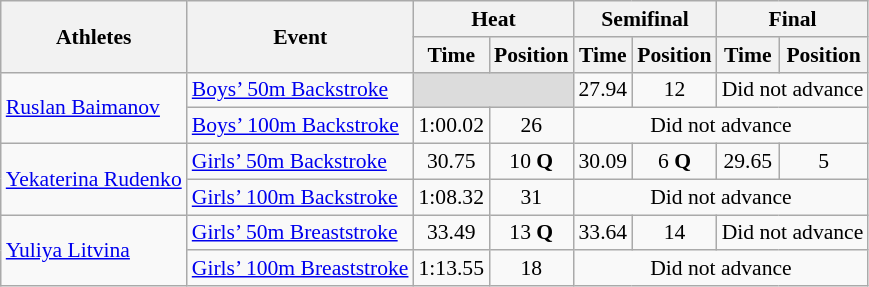<table class="wikitable" border="1" style="font-size:90%">
<tr>
<th rowspan=2>Athletes</th>
<th rowspan=2>Event</th>
<th colspan=2>Heat</th>
<th colspan=2>Semifinal</th>
<th colspan=2>Final</th>
</tr>
<tr>
<th>Time</th>
<th>Position</th>
<th>Time</th>
<th>Position</th>
<th>Time</th>
<th>Position</th>
</tr>
<tr>
<td rowspan=2><a href='#'>Ruslan Baimanov</a></td>
<td><a href='#'>Boys’ 50m Backstroke</a></td>
<td colspan=2 bgcolor=#DCDCDC></td>
<td align=center>27.94</td>
<td align=center>12</td>
<td colspan="2" align=center>Did not advance</td>
</tr>
<tr>
<td><a href='#'>Boys’ 100m Backstroke</a></td>
<td align=center>1:00.02</td>
<td align=center>26</td>
<td colspan="4" align=center>Did not advance</td>
</tr>
<tr>
<td rowspan=2><a href='#'>Yekaterina Rudenko</a></td>
<td><a href='#'>Girls’ 50m Backstroke</a></td>
<td align=center>30.75</td>
<td align=center>10 <strong>Q</strong></td>
<td align=center>30.09</td>
<td align=center>6 <strong>Q</strong></td>
<td align=center>29.65</td>
<td align=center>5</td>
</tr>
<tr>
<td><a href='#'>Girls’ 100m Backstroke</a></td>
<td align=center>1:08.32</td>
<td align=center>31</td>
<td colspan="4" align=center>Did not advance</td>
</tr>
<tr>
<td rowspan=2><a href='#'>Yuliya Litvina</a></td>
<td><a href='#'>Girls’ 50m Breaststroke</a></td>
<td align=center>33.49</td>
<td align=center>13 <strong>Q</strong></td>
<td align=center>33.64</td>
<td align=center>14</td>
<td colspan="2" align=center>Did not advance</td>
</tr>
<tr>
<td><a href='#'>Girls’ 100m Breaststroke</a></td>
<td align=center>1:13.55</td>
<td align=center>18</td>
<td colspan="4" align=center>Did not advance</td>
</tr>
</table>
